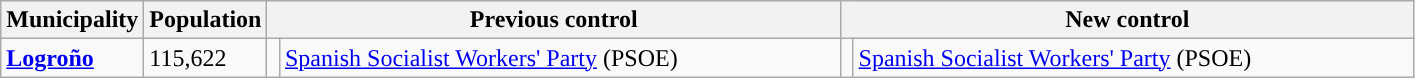<table class="wikitable sortable">
<tr>
<th>Municipality</th>
<th>Population</th>
<th colspan="2" style="width:375px;">Previous control</th>
<th colspan="2" style="width:375px;">New control</th>
</tr>
<tr>
<td><strong><a href='#'>Logroño</a></strong></td>
<td>115,622</td>
<td width="1" style="color:inherit;background:"></td>
<td><a href='#'>Spanish Socialist Workers' Party</a> (PSOE)</td>
<td width="1" style="color:inherit;background:"></td>
<td><a href='#'>Spanish Socialist Workers' Party</a> (PSOE)</td>
</tr>
</table>
